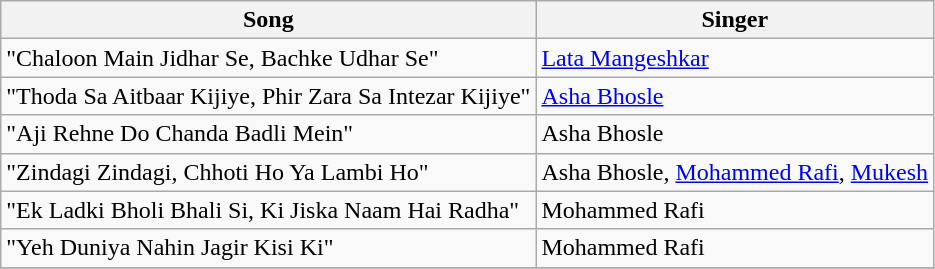<table class="wikitable">
<tr>
<th>Song</th>
<th>Singer</th>
</tr>
<tr>
<td>"Chaloon Main Jidhar Se, Bachke Udhar Se"</td>
<td><a href='#'>Lata Mangeshkar</a></td>
</tr>
<tr>
<td>"Thoda Sa Aitbaar Kijiye, Phir Zara Sa Intezar Kijiye"</td>
<td><a href='#'>Asha Bhosle</a></td>
</tr>
<tr>
<td>"Aji Rehne Do Chanda Badli Mein"</td>
<td>Asha Bhosle</td>
</tr>
<tr>
<td>"Zindagi Zindagi, Chhoti Ho Ya Lambi Ho"</td>
<td>Asha Bhosle, <a href='#'>Mohammed Rafi</a>, <a href='#'>Mukesh</a></td>
</tr>
<tr>
<td>"Ek Ladki Bholi Bhali Si, Ki Jiska Naam Hai Radha"</td>
<td>Mohammed Rafi</td>
</tr>
<tr>
<td>"Yeh Duniya Nahin Jagir Kisi Ki"</td>
<td>Mohammed Rafi</td>
</tr>
<tr>
</tr>
</table>
